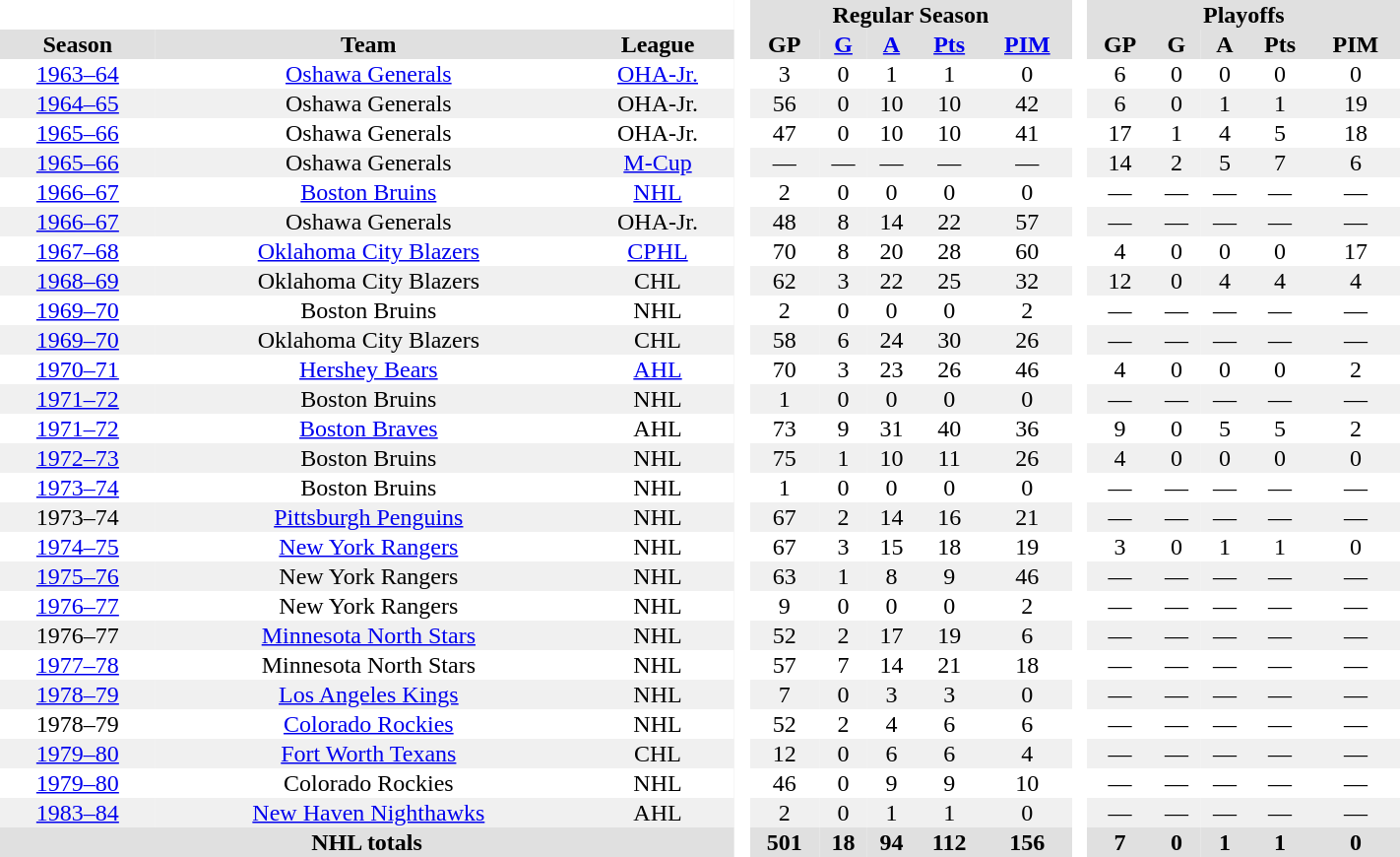<table border="0" cellpadding="1" cellspacing="0" style="text-align:center; width:75%">
<tr bgcolor="#e0e0e0">
<th colspan="3"  bgcolor="#ffffff"> </th>
<th rowspan="99" bgcolor="#ffffff"> </th>
<th colspan="5">Regular Season</th>
<th rowspan="99" bgcolor="#ffffff"> </th>
<th colspan="5">Playoffs</th>
</tr>
<tr bgcolor="#e0e0e0">
<th>Season</th>
<th>Team</th>
<th>League</th>
<th>GP</th>
<th><a href='#'>G</a></th>
<th><a href='#'>A</a></th>
<th><a href='#'>Pts</a></th>
<th><a href='#'>PIM</a></th>
<th>GP</th>
<th>G</th>
<th>A</th>
<th>Pts</th>
<th>PIM</th>
</tr>
<tr>
<td><a href='#'>1963–64</a></td>
<td><a href='#'>Oshawa Generals</a></td>
<td><a href='#'>OHA-Jr.</a></td>
<td>3</td>
<td>0</td>
<td>1</td>
<td>1</td>
<td>0</td>
<td>6</td>
<td>0</td>
<td>0</td>
<td>0</td>
<td>0</td>
</tr>
<tr bgcolor="#f0f0f0">
<td><a href='#'>1964–65</a></td>
<td>Oshawa Generals</td>
<td>OHA-Jr.</td>
<td>56</td>
<td>0</td>
<td>10</td>
<td>10</td>
<td>42</td>
<td>6</td>
<td>0</td>
<td>1</td>
<td>1</td>
<td>19</td>
</tr>
<tr>
<td><a href='#'>1965–66</a></td>
<td>Oshawa Generals</td>
<td>OHA-Jr.</td>
<td>47</td>
<td>0</td>
<td>10</td>
<td>10</td>
<td>41</td>
<td>17</td>
<td>1</td>
<td>4</td>
<td>5</td>
<td>18</td>
</tr>
<tr bgcolor="#f0f0f0">
<td><a href='#'>1965–66</a></td>
<td>Oshawa Generals</td>
<td><a href='#'>M-Cup</a></td>
<td>—</td>
<td>—</td>
<td>—</td>
<td>—</td>
<td>—</td>
<td>14</td>
<td>2</td>
<td>5</td>
<td>7</td>
<td>6</td>
</tr>
<tr>
<td><a href='#'>1966–67</a></td>
<td><a href='#'>Boston Bruins</a></td>
<td><a href='#'>NHL</a></td>
<td>2</td>
<td>0</td>
<td>0</td>
<td>0</td>
<td>0</td>
<td>—</td>
<td>—</td>
<td>—</td>
<td>—</td>
<td>—</td>
</tr>
<tr bgcolor="#f0f0f0">
<td><a href='#'>1966–67</a></td>
<td>Oshawa Generals</td>
<td>OHA-Jr.</td>
<td>48</td>
<td>8</td>
<td>14</td>
<td>22</td>
<td>57</td>
<td>—</td>
<td>—</td>
<td>—</td>
<td>—</td>
<td>—</td>
</tr>
<tr>
<td><a href='#'>1967–68</a></td>
<td><a href='#'>Oklahoma City Blazers</a></td>
<td><a href='#'>CPHL</a></td>
<td>70</td>
<td>8</td>
<td>20</td>
<td>28</td>
<td>60</td>
<td>4</td>
<td>0</td>
<td>0</td>
<td>0</td>
<td>17</td>
</tr>
<tr bgcolor="#f0f0f0">
<td><a href='#'>1968–69</a></td>
<td>Oklahoma City Blazers</td>
<td>CHL</td>
<td>62</td>
<td>3</td>
<td>22</td>
<td>25</td>
<td>32</td>
<td>12</td>
<td>0</td>
<td>4</td>
<td>4</td>
<td>4</td>
</tr>
<tr>
<td><a href='#'>1969–70</a></td>
<td>Boston Bruins</td>
<td>NHL</td>
<td>2</td>
<td>0</td>
<td>0</td>
<td>0</td>
<td>2</td>
<td>—</td>
<td>—</td>
<td>—</td>
<td>—</td>
<td>—</td>
</tr>
<tr bgcolor="#f0f0f0">
<td><a href='#'>1969–70</a></td>
<td>Oklahoma City Blazers</td>
<td>CHL</td>
<td>58</td>
<td>6</td>
<td>24</td>
<td>30</td>
<td>26</td>
<td>—</td>
<td>—</td>
<td>—</td>
<td>—</td>
<td>—</td>
</tr>
<tr>
<td><a href='#'>1970–71</a></td>
<td><a href='#'>Hershey Bears</a></td>
<td><a href='#'>AHL</a></td>
<td>70</td>
<td>3</td>
<td>23</td>
<td>26</td>
<td>46</td>
<td>4</td>
<td>0</td>
<td>0</td>
<td>0</td>
<td>2</td>
</tr>
<tr bgcolor="#f0f0f0">
<td><a href='#'>1971–72</a></td>
<td>Boston Bruins</td>
<td>NHL</td>
<td>1</td>
<td>0</td>
<td>0</td>
<td>0</td>
<td>0</td>
<td>—</td>
<td>—</td>
<td>—</td>
<td>—</td>
<td>—</td>
</tr>
<tr>
<td><a href='#'>1971–72</a></td>
<td><a href='#'>Boston Braves</a></td>
<td>AHL</td>
<td>73</td>
<td>9</td>
<td>31</td>
<td>40</td>
<td>36</td>
<td>9</td>
<td>0</td>
<td>5</td>
<td>5</td>
<td>2</td>
</tr>
<tr bgcolor="#f0f0f0">
<td><a href='#'>1972–73</a></td>
<td>Boston Bruins</td>
<td>NHL</td>
<td>75</td>
<td>1</td>
<td>10</td>
<td>11</td>
<td>26</td>
<td>4</td>
<td>0</td>
<td>0</td>
<td>0</td>
<td>0</td>
</tr>
<tr>
<td><a href='#'>1973–74</a></td>
<td>Boston Bruins</td>
<td>NHL</td>
<td>1</td>
<td>0</td>
<td>0</td>
<td>0</td>
<td>0</td>
<td>—</td>
<td>—</td>
<td>—</td>
<td>—</td>
<td>—</td>
</tr>
<tr bgcolor="#f0f0f0">
<td>1973–74</td>
<td><a href='#'>Pittsburgh Penguins</a></td>
<td>NHL</td>
<td>67</td>
<td>2</td>
<td>14</td>
<td>16</td>
<td>21</td>
<td>—</td>
<td>—</td>
<td>—</td>
<td>—</td>
<td>—</td>
</tr>
<tr>
<td><a href='#'>1974–75</a></td>
<td><a href='#'>New York Rangers</a></td>
<td>NHL</td>
<td>67</td>
<td>3</td>
<td>15</td>
<td>18</td>
<td>19</td>
<td>3</td>
<td>0</td>
<td>1</td>
<td>1</td>
<td>0</td>
</tr>
<tr bgcolor="#f0f0f0">
<td><a href='#'>1975–76</a></td>
<td>New York Rangers</td>
<td>NHL</td>
<td>63</td>
<td>1</td>
<td>8</td>
<td>9</td>
<td>46</td>
<td>—</td>
<td>—</td>
<td>—</td>
<td>—</td>
<td>—</td>
</tr>
<tr>
<td><a href='#'>1976–77</a></td>
<td>New York Rangers</td>
<td>NHL</td>
<td>9</td>
<td>0</td>
<td>0</td>
<td>0</td>
<td>2</td>
<td>—</td>
<td>—</td>
<td>—</td>
<td>—</td>
<td>—</td>
</tr>
<tr bgcolor="#f0f0f0">
<td>1976–77</td>
<td><a href='#'>Minnesota North Stars</a></td>
<td>NHL</td>
<td>52</td>
<td>2</td>
<td>17</td>
<td>19</td>
<td>6</td>
<td>—</td>
<td>—</td>
<td>—</td>
<td>—</td>
<td>—</td>
</tr>
<tr>
<td><a href='#'>1977–78</a></td>
<td>Minnesota North Stars</td>
<td>NHL</td>
<td>57</td>
<td>7</td>
<td>14</td>
<td>21</td>
<td>18</td>
<td>—</td>
<td>—</td>
<td>—</td>
<td>—</td>
<td>—</td>
</tr>
<tr bgcolor="#f0f0f0">
<td><a href='#'>1978–79</a></td>
<td><a href='#'>Los Angeles Kings</a></td>
<td>NHL</td>
<td>7</td>
<td>0</td>
<td>3</td>
<td>3</td>
<td>0</td>
<td>—</td>
<td>—</td>
<td>—</td>
<td>—</td>
<td>—</td>
</tr>
<tr>
<td>1978–79</td>
<td><a href='#'>Colorado Rockies</a></td>
<td>NHL</td>
<td>52</td>
<td>2</td>
<td>4</td>
<td>6</td>
<td>6</td>
<td>—</td>
<td>—</td>
<td>—</td>
<td>—</td>
<td>—</td>
</tr>
<tr bgcolor="#f0f0f0">
<td><a href='#'>1979–80</a></td>
<td><a href='#'>Fort Worth Texans</a></td>
<td>CHL</td>
<td>12</td>
<td>0</td>
<td>6</td>
<td>6</td>
<td>4</td>
<td>—</td>
<td>—</td>
<td>—</td>
<td>—</td>
<td>—</td>
</tr>
<tr>
<td><a href='#'>1979–80</a></td>
<td>Colorado Rockies</td>
<td>NHL</td>
<td>46</td>
<td>0</td>
<td>9</td>
<td>9</td>
<td>10</td>
<td>—</td>
<td>—</td>
<td>—</td>
<td>—</td>
<td>—</td>
</tr>
<tr bgcolor="#f0f0f0">
<td><a href='#'>1983–84</a></td>
<td><a href='#'>New Haven Nighthawks</a></td>
<td>AHL</td>
<td>2</td>
<td>0</td>
<td>1</td>
<td>1</td>
<td>0</td>
<td>—</td>
<td>—</td>
<td>—</td>
<td>—</td>
<td>—</td>
</tr>
<tr bgcolor="#e0e0e0">
<th colspan=3>NHL totals</th>
<th>501</th>
<th>18</th>
<th>94</th>
<th>112</th>
<th>156</th>
<th>7</th>
<th>0</th>
<th>1</th>
<th>1</th>
<th>0</th>
</tr>
</table>
